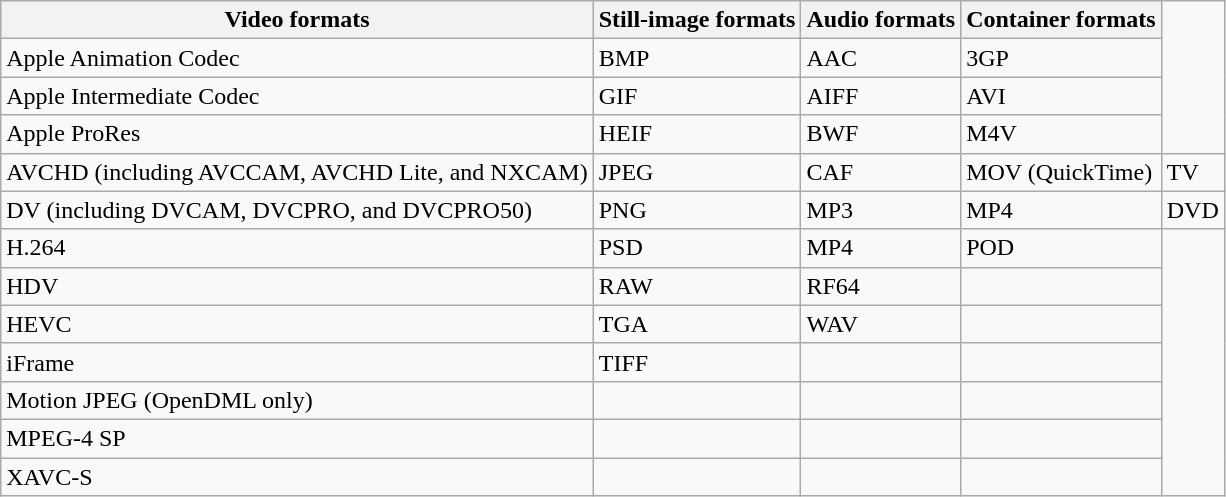<table class="wikitable">
<tr>
<th>Video formats</th>
<th>Still-image formats</th>
<th>Audio formats</th>
<th>Container formats</th>
</tr>
<tr>
<td>Apple Animation Codec</td>
<td>BMP</td>
<td>AAC</td>
<td>3GP</td>
</tr>
<tr>
<td>Apple Intermediate Codec</td>
<td>GIF</td>
<td>AIFF</td>
<td>AVI</td>
</tr>
<tr>
<td>Apple ProRes</td>
<td>HEIF</td>
<td>BWF</td>
<td>M4V</td>
</tr>
<tr>
<td>AVCHD (including AVCCAM, AVCHD Lite, and NXCAM)</td>
<td>JPEG</td>
<td>CAF</td>
<td>MOV (QuickTime)</td>
<td>TV</td>
</tr>
<tr>
<td>DV (including DVCAM, DVCPRO, and DVCPRO50)</td>
<td>PNG</td>
<td>MP3</td>
<td>MP4</td>
<td>DVD</td>
</tr>
<tr>
<td>H.264</td>
<td>PSD</td>
<td>MP4</td>
<td>POD</td>
</tr>
<tr>
<td>HDV</td>
<td>RAW</td>
<td>RF64</td>
<td></td>
</tr>
<tr>
<td>HEVC</td>
<td>TGA</td>
<td>WAV</td>
<td></td>
</tr>
<tr>
<td>iFrame</td>
<td>TIFF</td>
<td></td>
<td></td>
</tr>
<tr>
<td>Motion JPEG (OpenDML only)</td>
<td></td>
<td></td>
<td></td>
</tr>
<tr>
<td>MPEG-4 SP</td>
<td></td>
<td></td>
<td></td>
</tr>
<tr>
<td>XAVC-S</td>
<td></td>
<td></td>
<td></td>
</tr>
</table>
